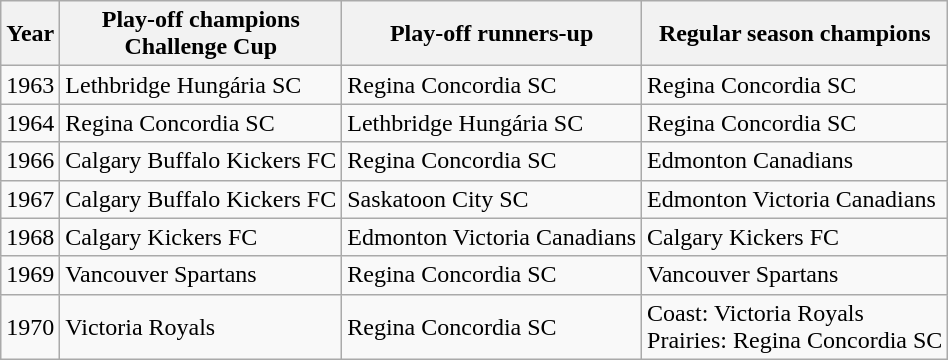<table class="wikitable">
<tr>
<th>Year</th>
<th>Play-off champions <br> Challenge Cup</th>
<th>Play-off runners-up</th>
<th>Regular season champions</th>
</tr>
<tr>
<td>1963</td>
<td>Lethbridge Hungária SC</td>
<td>Regina Concordia SC</td>
<td>Regina Concordia SC</td>
</tr>
<tr>
<td>1964</td>
<td>Regina Concordia SC</td>
<td>Lethbridge Hungária SC</td>
<td>Regina Concordia SC</td>
</tr>
<tr>
<td>1966</td>
<td>Calgary Buffalo Kickers FC</td>
<td>Regina Concordia SC</td>
<td>Edmonton Canadians</td>
</tr>
<tr>
<td>1967</td>
<td>Calgary Buffalo Kickers FC</td>
<td>Saskatoon City SC</td>
<td>Edmonton Victoria Canadians</td>
</tr>
<tr>
<td>1968</td>
<td>Calgary Kickers FC</td>
<td>Edmonton Victoria Canadians</td>
<td>Calgary Kickers FC</td>
</tr>
<tr>
<td>1969</td>
<td>Vancouver Spartans</td>
<td>Regina Concordia SC</td>
<td>Vancouver Spartans</td>
</tr>
<tr>
<td>1970</td>
<td>Victoria Royals</td>
<td>Regina Concordia SC</td>
<td>Coast: Victoria Royals<br>Prairies: Regina Concordia SC</td>
</tr>
</table>
